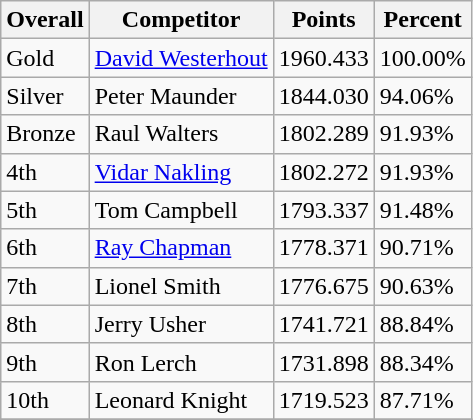<table class="wikitable sortable" style="text-align: left;">
<tr>
<th>Overall</th>
<th>Competitor</th>
<th>Points</th>
<th>Percent</th>
</tr>
<tr>
<td> Gold</td>
<td> <a href='#'>David Westerhout</a></td>
<td>1960.433</td>
<td>100.00%</td>
</tr>
<tr>
<td> Silver</td>
<td> Peter Maunder</td>
<td>1844.030</td>
<td>94.06%</td>
</tr>
<tr>
<td> Bronze</td>
<td> Raul Walters</td>
<td>1802.289</td>
<td>91.93%</td>
</tr>
<tr>
<td>4th</td>
<td> <a href='#'>Vidar Nakling</a></td>
<td>1802.272</td>
<td>91.93%</td>
</tr>
<tr>
<td>5th</td>
<td> Tom Campbell</td>
<td>1793.337</td>
<td>91.48%</td>
</tr>
<tr>
<td>6th</td>
<td> <a href='#'>Ray Chapman</a></td>
<td>1778.371</td>
<td>90.71%</td>
</tr>
<tr>
<td>7th</td>
<td> Lionel Smith</td>
<td>1776.675</td>
<td>90.63%</td>
</tr>
<tr>
<td>8th</td>
<td> Jerry Usher</td>
<td>1741.721</td>
<td>88.84%</td>
</tr>
<tr>
<td>9th</td>
<td> Ron Lerch</td>
<td>1731.898</td>
<td>88.34%</td>
</tr>
<tr>
<td>10th</td>
<td> Leonard Knight</td>
<td>1719.523</td>
<td>87.71%</td>
</tr>
<tr>
</tr>
</table>
